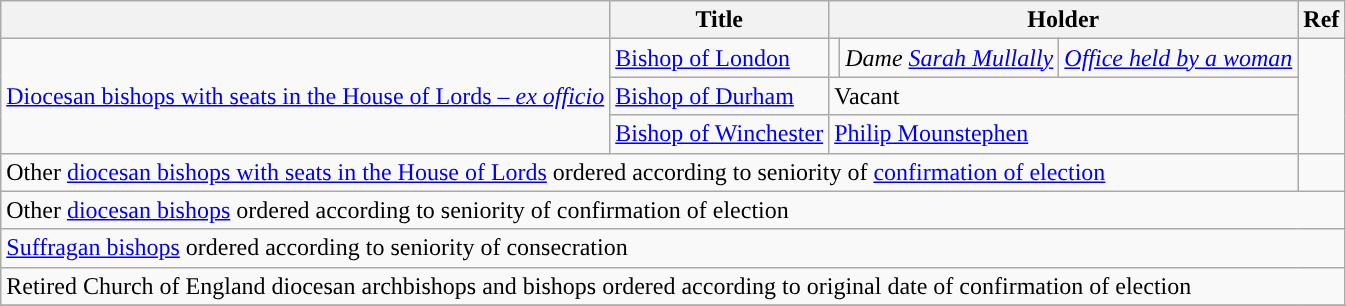<table class="wikitable">
<tr>
<th></th>
<th>Title</th>
<th colspan=3>Holder</th>
<th>Ref</th>
</tr>
<tr>
<td rowspan=3><a href='#'>Diocesan bishops with seats in the House of Lords – <em>ex officio</em></a></td>
<td><a href='#'>Bishop of London</a></td>
<td style="background: "></td>
<td><em> Dame <a href='#'>Sarah Mullally</a></em></td>
<td><em><a href='#'>Office held by a woman</a></em></td>
<td rowspan=3></td>
</tr>
<tr>
<td><a href='#'>Bishop of Durham</a></td>
<td colspan=3>Vacant</td>
</tr>
<tr>
<td><a href='#'>Bishop of Winchester</a></td>
<td colspan=3><a href='#'>Philip Mounstephen</a></td>
</tr>
<tr>
<td colspan=5>Other <a href='#'>diocesan bishops with seats in the House of Lords</a> ordered according to seniority of <a href='#'>confirmation of election</a></td>
<td></td>
</tr>
<tr>
<td colspan=6>Other <a href='#'>diocesan bishops</a> ordered according to seniority of confirmation of election</td>
</tr>
<tr>
<td colspan=6><a href='#'>Suffragan bishops</a> ordered according to seniority of consecration</td>
</tr>
<tr>
<td colspan=6>Retired Church of England diocesan archbishops and bishops ordered according to original date of confirmation of election</td>
</tr>
<tr>
</tr>
</table>
